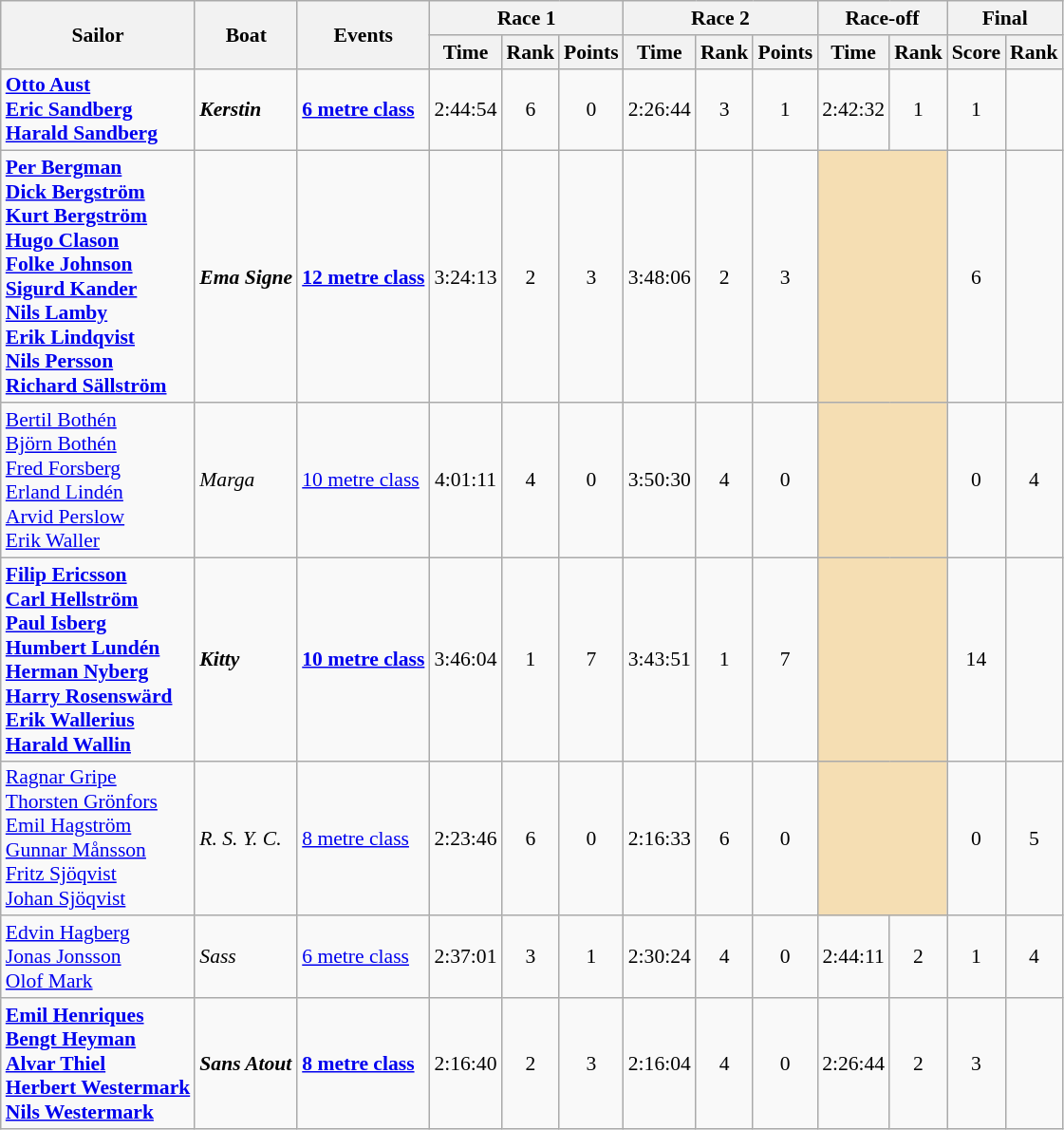<table class=wikitable style="font-size:90%">
<tr>
<th rowspan="2">Sailor</th>
<th rowspan=2>Boat</th>
<th rowspan=2>Events</th>
<th colspan=3>Race 1</th>
<th colspan=3>Race 2</th>
<th colspan=2>Race-off</th>
<th colspan="2">Final</th>
</tr>
<tr>
<th>Time</th>
<th>Rank</th>
<th>Points</th>
<th>Time</th>
<th>Rank</th>
<th>Points</th>
<th>Time</th>
<th>Rank</th>
<th>Score</th>
<th>Rank</th>
</tr>
<tr>
<td><strong><a href='#'>Otto Aust</a><br><a href='#'>Eric Sandberg</a><br><a href='#'>Harald Sandberg</a></strong></td>
<td><strong><em>Kerstin</em></strong></td>
<td><strong><a href='#'>6 metre class</a></strong></td>
<td align=center>2:44:54</td>
<td align=center>6</td>
<td align=center>0</td>
<td align=center>2:26:44</td>
<td align=center>3</td>
<td align=center>1</td>
<td align=center>2:42:32</td>
<td align=center>1</td>
<td align=center>1</td>
<td align=center></td>
</tr>
<tr>
<td><strong><a href='#'>Per Bergman</a><br><a href='#'>Dick Bergström</a><br><a href='#'>Kurt Bergström</a><br><a href='#'>Hugo Clason</a><br><a href='#'>Folke Johnson</a><br><a href='#'>Sigurd Kander</a><br><a href='#'>Nils Lamby</a><br><a href='#'>Erik Lindqvist</a><br><a href='#'>Nils Persson</a><br><a href='#'>Richard Sällström</a></strong></td>
<td><strong><em>Ema Signe</em></strong></td>
<td><strong><a href='#'>12 metre class</a></strong></td>
<td align=center>3:24:13</td>
<td align=center>2</td>
<td align=center>3</td>
<td align=center>3:48:06</td>
<td align=center>2</td>
<td align=center>3</td>
<td align=center colspan=2 bgcolor=wheat></td>
<td align=center>6</td>
<td align=center></td>
</tr>
<tr>
<td><a href='#'>Bertil Bothén</a><br><a href='#'>Björn Bothén</a><br><a href='#'>Fred Forsberg</a><br><a href='#'>Erland Lindén</a><br><a href='#'>Arvid Perslow</a><br><a href='#'>Erik Waller</a></td>
<td><em>Marga</em></td>
<td><a href='#'>10 metre class</a></td>
<td align=center>4:01:11</td>
<td align=center>4</td>
<td align=center>0</td>
<td align=center>3:50:30</td>
<td align=center>4</td>
<td align=center>0</td>
<td align=center colspan=2 bgcolor=wheat></td>
<td align=center>0</td>
<td align=center>4</td>
</tr>
<tr>
<td><strong><a href='#'>Filip Ericsson</a><br><a href='#'>Carl Hellström</a><br><a href='#'>Paul Isberg</a><br><a href='#'>Humbert Lundén</a><br><a href='#'>Herman Nyberg</a><br><a href='#'>Harry Rosenswärd</a><br><a href='#'>Erik Wallerius</a><br><a href='#'>Harald Wallin</a></strong></td>
<td><strong><em>Kitty</em></strong></td>
<td><strong><a href='#'>10 metre class</a></strong></td>
<td align=center>3:46:04</td>
<td align=center>1</td>
<td align=center>7</td>
<td align=center>3:43:51</td>
<td align=center>1</td>
<td align=center>7</td>
<td align=center colspan=2 bgcolor=wheat></td>
<td align=center>14</td>
<td align=center></td>
</tr>
<tr>
<td><a href='#'>Ragnar Gripe</a><br><a href='#'>Thorsten Grönfors</a><br><a href='#'>Emil Hagström</a><br><a href='#'>Gunnar Månsson</a><br><a href='#'>Fritz Sjöqvist</a><br><a href='#'>Johan Sjöqvist</a></td>
<td><em>R. S. Y. C.</em></td>
<td><a href='#'>8 metre class</a></td>
<td align=center>2:23:46</td>
<td align=center>6</td>
<td align=center>0</td>
<td align=center>2:16:33</td>
<td align=center>6</td>
<td align=center>0</td>
<td align=center colspan=2 bgcolor=wheat></td>
<td align=center>0</td>
<td align=center>5</td>
</tr>
<tr>
<td><a href='#'>Edvin Hagberg</a><br><a href='#'>Jonas Jonsson</a><br><a href='#'>Olof Mark</a></td>
<td><em>Sass</em></td>
<td><a href='#'>6 metre class</a></td>
<td align=center>2:37:01</td>
<td align=center>3</td>
<td align=center>1</td>
<td align=center>2:30:24</td>
<td align=center>4</td>
<td align=center>0</td>
<td align=center>2:44:11</td>
<td align=center>2</td>
<td align=center>1</td>
<td align=center>4</td>
</tr>
<tr>
<td><strong><a href='#'>Emil Henriques</a><br><a href='#'>Bengt Heyman</a><br><a href='#'>Alvar Thiel</a><br><a href='#'>Herbert Westermark</a><br><a href='#'>Nils Westermark</a></strong></td>
<td><strong><em>Sans Atout</em></strong></td>
<td><strong><a href='#'>8 metre class</a></strong></td>
<td align=center>2:16:40</td>
<td align=center>2</td>
<td align=center>3</td>
<td align=center>2:16:04</td>
<td align=center>4</td>
<td align=center>0</td>
<td align=center>2:26:44</td>
<td align=center>2</td>
<td align=center>3</td>
<td align=center></td>
</tr>
</table>
